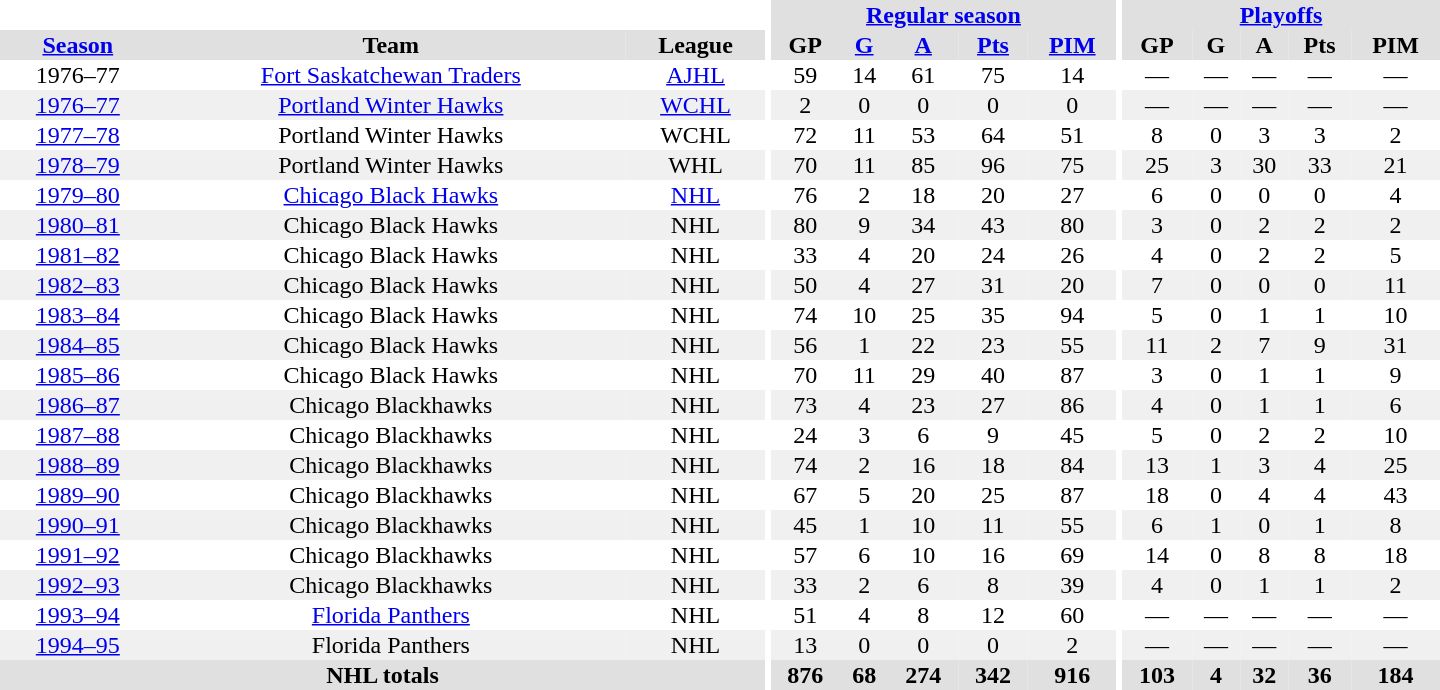<table border="0" cellpadding="1" cellspacing="0" style="text-align:center; width:60em">
<tr bgcolor="#e0e0e0">
<th colspan="3" bgcolor="#ffffff"></th>
<th rowspan="99" bgcolor="#ffffff"></th>
<th colspan="5"><a href='#'>Regular season</a></th>
<th rowspan="99" bgcolor="#ffffff"></th>
<th colspan="5"><a href='#'>Playoffs</a></th>
</tr>
<tr bgcolor="#e0e0e0">
<th><a href='#'>Season</a></th>
<th>Team</th>
<th>League</th>
<th>GP</th>
<th><a href='#'>G</a></th>
<th><a href='#'>A</a></th>
<th><a href='#'>Pts</a></th>
<th><a href='#'>PIM</a></th>
<th>GP</th>
<th>G</th>
<th>A</th>
<th>Pts</th>
<th>PIM</th>
</tr>
<tr>
<td>1976–77</td>
<td><a href='#'>Fort Saskatchewan Traders</a></td>
<td><a href='#'>AJHL</a></td>
<td>59</td>
<td>14</td>
<td>61</td>
<td>75</td>
<td>14</td>
<td>—</td>
<td>—</td>
<td>—</td>
<td>—</td>
<td>—</td>
</tr>
<tr style="background:#f0f0f0;">
<td><a href='#'>1976–77</a></td>
<td><a href='#'>Portland Winter Hawks</a></td>
<td><a href='#'>WCHL</a></td>
<td>2</td>
<td>0</td>
<td>0</td>
<td>0</td>
<td>0</td>
<td>—</td>
<td>—</td>
<td>—</td>
<td>—</td>
<td>—</td>
</tr>
<tr>
<td><a href='#'>1977–78</a></td>
<td>Portland Winter Hawks</td>
<td>WCHL</td>
<td>72</td>
<td>11</td>
<td>53</td>
<td>64</td>
<td>51</td>
<td>8</td>
<td>0</td>
<td>3</td>
<td>3</td>
<td>2</td>
</tr>
<tr style="background:#f0f0f0;">
<td><a href='#'>1978–79</a></td>
<td>Portland Winter Hawks</td>
<td>WHL</td>
<td>70</td>
<td>11</td>
<td>85</td>
<td>96</td>
<td>75</td>
<td>25</td>
<td>3</td>
<td>30</td>
<td>33</td>
<td>21</td>
</tr>
<tr>
<td><a href='#'>1979–80</a></td>
<td><a href='#'>Chicago Black Hawks</a></td>
<td><a href='#'>NHL</a></td>
<td>76</td>
<td>2</td>
<td>18</td>
<td>20</td>
<td>27</td>
<td>6</td>
<td>0</td>
<td>0</td>
<td>0</td>
<td>4</td>
</tr>
<tr style="background:#f0f0f0;">
<td><a href='#'>1980–81</a></td>
<td>Chicago Black Hawks</td>
<td>NHL</td>
<td>80</td>
<td>9</td>
<td>34</td>
<td>43</td>
<td>80</td>
<td>3</td>
<td>0</td>
<td>2</td>
<td>2</td>
<td>2</td>
</tr>
<tr>
<td><a href='#'>1981–82</a></td>
<td>Chicago Black Hawks</td>
<td>NHL</td>
<td>33</td>
<td>4</td>
<td>20</td>
<td>24</td>
<td>26</td>
<td>4</td>
<td>0</td>
<td>2</td>
<td>2</td>
<td>5</td>
</tr>
<tr style="background:#f0f0f0;">
<td><a href='#'>1982–83</a></td>
<td>Chicago Black Hawks</td>
<td>NHL</td>
<td>50</td>
<td>4</td>
<td>27</td>
<td>31</td>
<td>20</td>
<td>7</td>
<td>0</td>
<td>0</td>
<td>0</td>
<td>11</td>
</tr>
<tr>
<td><a href='#'>1983–84</a></td>
<td>Chicago Black Hawks</td>
<td>NHL</td>
<td>74</td>
<td>10</td>
<td>25</td>
<td>35</td>
<td>94</td>
<td>5</td>
<td>0</td>
<td>1</td>
<td>1</td>
<td>10</td>
</tr>
<tr style="background:#f0f0f0;">
<td><a href='#'>1984–85</a></td>
<td>Chicago Black Hawks</td>
<td>NHL</td>
<td>56</td>
<td>1</td>
<td>22</td>
<td>23</td>
<td>55</td>
<td>11</td>
<td>2</td>
<td>7</td>
<td>9</td>
<td>31</td>
</tr>
<tr>
<td><a href='#'>1985–86</a></td>
<td>Chicago Black Hawks</td>
<td>NHL</td>
<td>70</td>
<td>11</td>
<td>29</td>
<td>40</td>
<td>87</td>
<td>3</td>
<td>0</td>
<td>1</td>
<td>1</td>
<td>9</td>
</tr>
<tr style="background:#f0f0f0;">
<td><a href='#'>1986–87</a></td>
<td>Chicago Blackhawks</td>
<td>NHL</td>
<td>73</td>
<td>4</td>
<td>23</td>
<td>27</td>
<td>86</td>
<td>4</td>
<td>0</td>
<td>1</td>
<td>1</td>
<td>6</td>
</tr>
<tr>
<td><a href='#'>1987–88</a></td>
<td>Chicago Blackhawks</td>
<td>NHL</td>
<td>24</td>
<td>3</td>
<td>6</td>
<td>9</td>
<td>45</td>
<td>5</td>
<td>0</td>
<td>2</td>
<td>2</td>
<td>10</td>
</tr>
<tr style="background:#f0f0f0;">
<td><a href='#'>1988–89</a></td>
<td>Chicago Blackhawks</td>
<td>NHL</td>
<td>74</td>
<td>2</td>
<td>16</td>
<td>18</td>
<td>84</td>
<td>13</td>
<td>1</td>
<td>3</td>
<td>4</td>
<td>25</td>
</tr>
<tr>
<td><a href='#'>1989–90</a></td>
<td>Chicago Blackhawks</td>
<td>NHL</td>
<td>67</td>
<td>5</td>
<td>20</td>
<td>25</td>
<td>87</td>
<td>18</td>
<td>0</td>
<td>4</td>
<td>4</td>
<td>43</td>
</tr>
<tr style="background:#f0f0f0;">
<td><a href='#'>1990–91</a></td>
<td>Chicago Blackhawks</td>
<td>NHL</td>
<td>45</td>
<td>1</td>
<td>10</td>
<td>11</td>
<td>55</td>
<td>6</td>
<td>1</td>
<td>0</td>
<td>1</td>
<td>8</td>
</tr>
<tr>
<td><a href='#'>1991–92</a></td>
<td>Chicago Blackhawks</td>
<td>NHL</td>
<td>57</td>
<td>6</td>
<td>10</td>
<td>16</td>
<td>69</td>
<td>14</td>
<td>0</td>
<td>8</td>
<td>8</td>
<td>18</td>
</tr>
<tr style="background:#f0f0f0;">
<td><a href='#'>1992–93</a></td>
<td>Chicago Blackhawks</td>
<td>NHL</td>
<td>33</td>
<td>2</td>
<td>6</td>
<td>8</td>
<td>39</td>
<td>4</td>
<td>0</td>
<td>1</td>
<td>1</td>
<td>2</td>
</tr>
<tr>
<td><a href='#'>1993–94</a></td>
<td><a href='#'>Florida Panthers</a></td>
<td>NHL</td>
<td>51</td>
<td>4</td>
<td>8</td>
<td>12</td>
<td>60</td>
<td>—</td>
<td>—</td>
<td>—</td>
<td>—</td>
<td>—</td>
</tr>
<tr style="background:#f0f0f0;">
<td><a href='#'>1994–95</a></td>
<td>Florida Panthers</td>
<td>NHL</td>
<td>13</td>
<td>0</td>
<td>0</td>
<td>0</td>
<td>2</td>
<td>—</td>
<td>—</td>
<td>—</td>
<td>—</td>
<td>—</td>
</tr>
<tr style="background:#e0e0e0;">
<th colspan="3">NHL totals</th>
<th>876</th>
<th>68</th>
<th>274</th>
<th>342</th>
<th>916</th>
<th>103</th>
<th>4</th>
<th>32</th>
<th>36</th>
<th>184</th>
</tr>
</table>
